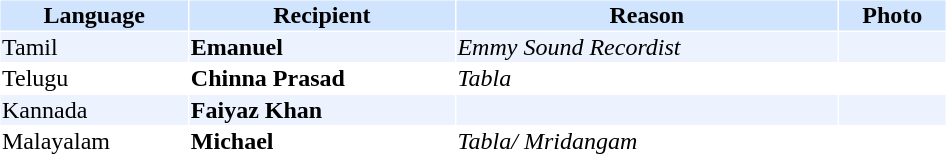<table cellspacing="1" cellpadding="1" border="0" style="width:50%;">
<tr style="background:#d1e4fd;">
<th>Language</th>
<th>Recipient</th>
<th>Reason</th>
<th>Photo</th>
</tr>
<tr style="background:#edf3fe;">
<td>Tamil</td>
<td><strong>Emanuel</strong></td>
<td><em>Emmy Sound Recordist</em></td>
<td></td>
</tr>
<tr>
<td>Telugu</td>
<td><strong>Chinna Prasad</strong></td>
<td><em>Tabla</em></td>
<td></td>
</tr>
<tr style="background:#edf3fe;">
<td>Kannada</td>
<td><strong>Faiyaz Khan</strong></td>
<td></td>
<td></td>
</tr>
<tr>
<td>Malayalam</td>
<td><strong>Michael</strong></td>
<td><em>Tabla/ Mridangam</em></td>
<td></td>
</tr>
</table>
